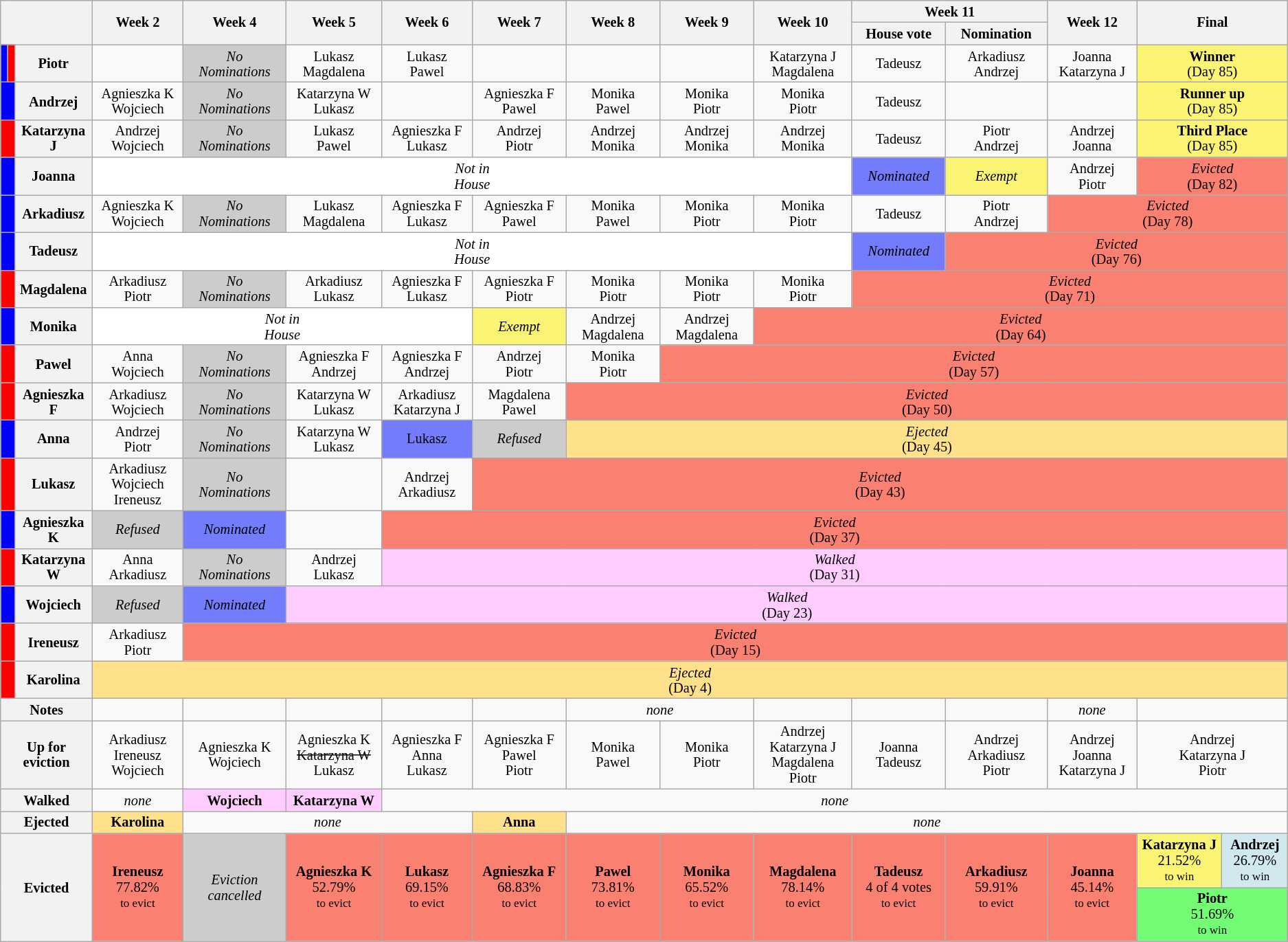<table class="wikitable" style="text-align:center; font-size:85%; line-height:15px;">
<tr>
<th style="width:1%" colspan="3" rowspan="2"></th>
<th style="width:5%" rowspan=2>Week 2</th>
<th style="width:5%" rowspan=2>Week 4</th>
<th style="width:5%" rowspan=2>Week 5</th>
<th style="width:5%" rowspan=2>Week 6</th>
<th style="width:5%" rowspan=2>Week 7</th>
<th style="width:5%" rowspan=2>Week 8</th>
<th style="width:5%" rowspan=2>Week 9</th>
<th style="width:5%" rowspan=2>Week 10</th>
<th style="width:10%" colspan=2>Week 11</th>
<th style="width:5%" rowspan=2>Week 12</th>
<th style="width:5%" rowspan=2 colspan=2>Final</th>
</tr>
<tr>
<th style="width:5%">House vote</th>
<th style="width:5%">Nomination</th>
</tr>
<tr>
<th style="background:blue;"></th>
<th style="background:red;"></th>
<th>Piotr</th>
<td></td>
<td style="background:#CCC;"><em>No<br>Nominations</em></td>
<td>Lukasz<br>Magdalena</td>
<td>Lukasz<br>Pawel</td>
<td></td>
<td></td>
<td></td>
<td>Katarzyna J<br>Magdalena</td>
<td>Tadeusz</td>
<td>Arkadiusz<br>Andrzej</td>
<td>Joanna<br>Katarzyna J</td>
<td style="background:#FBF373;" colspan="2"><strong>Winner</strong><br>(Day 85)</td>
</tr>
<tr>
<th colspan="2" style="background:blue;"></th>
<th>Andrzej</th>
<td>Agnieszka K<br>Wojciech</td>
<td style="background:#CCC;"><em>No<br>Nominations</em></td>
<td>Katarzyna W<br>Lukasz</td>
<td></td>
<td>Agnieszka F<br>Pawel</td>
<td>Monika<br>Pawel</td>
<td>Monika<br>Piotr</td>
<td>Monika<br>Piotr</td>
<td>Tadeusz</td>
<td></td>
<td></td>
<td style="background:#FBF373;" colspan="2"><strong>Runner up</strong><br>(Day 85)</td>
</tr>
<tr>
<th colspan="2" style="background:red;"></th>
<th>Katarzyna J</th>
<td>Andrzej<br>Wojciech</td>
<td style="background:#CCC;"><em>No<br>Nominations</em></td>
<td>Lukasz<br>Pawel</td>
<td>Agnieszka F<br>Lukasz</td>
<td>Andrzej<br>Piotr</td>
<td>Andrzej<br>Monika</td>
<td>Andrzej<br>Monika</td>
<td>Andrzej<br>Monika</td>
<td>Tadeusz</td>
<td>Piotr<br>Andrzej</td>
<td>Andrzej<br>Joanna</td>
<td style="background:#FBF373;" colspan="2"><strong>Third Place</strong><br>(Day 85)</td>
</tr>
<tr>
<th colspan="2" style="background:blue;"></th>
<th>Joanna</th>
<td colspan=8 style="background:white;"><em>Not in<br>House</em></td>
<td style="background:#737DFB;"><em>Nominated</em></td>
<td style="background:#FBF373;"><em>Exempt</em></td>
<td>Andrzej<br>Piotr</td>
<td style="background:#fa8072;" colspan="2"><em>Evicted</em><br>(Day 82)</td>
</tr>
<tr>
<th colspan="2" style="background:blue;"></th>
<th>Arkadiusz</th>
<td>Agnieszka K<br>Wojciech</td>
<td style="background:#CCC;"><em>No<br>Nominations</em></td>
<td>Lukasz<br>Magdalena</td>
<td>Agnieszka F<br>Lukasz</td>
<td>Agnieszka F<br>Pawel</td>
<td>Monika<br>Pawel</td>
<td>Monika<br>Piotr</td>
<td>Monika<br>Piotr</td>
<td>Tadeusz</td>
<td>Piotr<br>Andrzej</td>
<td style="background:#fa8072;" colspan="3"><em>Evicted</em><br>(Day 78)</td>
</tr>
<tr>
<th colspan="2" style="background:blue;"></th>
<th>Tadeusz</th>
<td colspan=8 style="background:white;"><em>Not in<br>House</em></td>
<td style="background:#737DFB;"><em>Nominated</em></td>
<td style="background:#fa8072;" colspan="4"><em>Evicted</em><br>(Day 76)</td>
</tr>
<tr>
<th colspan="2" style="background:red;"></th>
<th>Magdalena</th>
<td>Arkadiusz<br>Piotr</td>
<td style="background:#CCC;"><em>No<br>Nominations</em></td>
<td>Arkadiusz<br>Lukasz</td>
<td>Agnieszka F<br>Lukasz</td>
<td>Agnieszka F<br>Piotr</td>
<td>Monika<br>Piotr</td>
<td>Monika<br>Piotr</td>
<td>Monika<br>Piotr</td>
<td style="background:#fa8072;" colspan="5"><em>Evicted</em><br>(Day 71)</td>
</tr>
<tr>
<th colspan="2" style="background:blue;"></th>
<th>Monika</th>
<td colspan=4 style="background:white;"><em>Not in<br>House</em></td>
<td style="background:#FBF373;"><em>Exempt</em></td>
<td>Andrzej<br>Magdalena</td>
<td>Andrzej<br>Magdalena</td>
<td style="background:#fa8072;" colspan="6"><em>Evicted</em><br>(Day 64)</td>
</tr>
<tr>
<th colspan="2" style="background:red;"></th>
<th>Pawel</th>
<td>Anna<br>Wojciech</td>
<td style="background:#CCC;"><em>No<br>Nominations</em></td>
<td>Agnieszka F<br>Andrzej</td>
<td>Agnieszka F<br>Andrzej</td>
<td>Andrzej<br>Piotr</td>
<td>Monika<br>Piotr</td>
<td style="background:#fa8072;" colspan="7"><em>Evicted</em><br>(Day 57)</td>
</tr>
<tr>
<th colspan="2" style="background:red;"></th>
<th>Agnieszka F</th>
<td>Arkadiusz<br>Wojciech</td>
<td style="background:#CCC;"><em>No<br>Nominations</em></td>
<td>Katarzyna W<br>Lukasz</td>
<td>Arkadiusz<br>Katarzyna J</td>
<td>Magdalena<br>Pawel</td>
<td style="background:#fa8072;" colspan="8"><em>Evicted</em><br>(Day 50)</td>
</tr>
<tr>
<th colspan="2" style="background:blue;"></th>
<th>Anna</th>
<td>Andrzej<br>Piotr</td>
<td style="background:#CCC;"><em>No<br>Nominations</em></td>
<td>Katarzyna W<br>Lukasz</td>
<td style="background:#737DFB;">Lukasz</td>
<td style="background:#ccc;"><em>Refused</em></td>
<td style="background:#FFE08B;" colspan="8"><em>Ejected</em><br>(Day 45)</td>
</tr>
<tr>
<th colspan="2" style="background:red;"></th>
<th>Lukasz</th>
<td>Arkadiusz<br>Wojciech<br>Ireneusz</td>
<td style="background:#CCC;"><em>No<br>Nominations</em></td>
<td></td>
<td>Andrzej<br>Arkadiusz</td>
<td style="background:#fa8072;" colspan="9"><em>Evicted</em><br>(Day 43)</td>
</tr>
<tr>
<th colspan="2" style="background:blue;"></th>
<th>Agnieszka K</th>
<td style="background:#CCC;"><em>Refused</em></td>
<td style="background:#737DFB;"><em>Nominated</em></td>
<td></td>
<td style="background:#fa8072;" colspan="10"><em>Evicted</em><br>(Day 37)</td>
</tr>
<tr>
<th colspan="2" style="background:red;"></th>
<th>Katarzyna W</th>
<td>Anna<br>Arkadiusz</td>
<td style="background:#CCC;"><em>No<br>Nominations</em></td>
<td>Andrzej<br>Lukasz</td>
<td style="background:#ffccff;" colspan="10"><em>Walked</em><br>(Day 31)</td>
</tr>
<tr>
<th colspan="2" style="background:blue;"></th>
<th>Wojciech</th>
<td style="background:#CCC;"><em>Refused</em></td>
<td style="background:#737DFB;"><em>Nominated</em></td>
<td style="background:#ffccff;" colspan="11"><em>Walked</em><br>(Day 23)</td>
</tr>
<tr>
<th colspan="2" style="background:red;"></th>
<th>Ireneusz</th>
<td>Arkadiusz<br>Piotr</td>
<td style="background:#fa8072;" colspan="12"><em>Evicted</em><br>(Day 15)</td>
</tr>
<tr>
<th colspan="2" style="background:red;"></th>
<th>Karolina</th>
<td style="background:#FFE08B;" colspan="13"><em>Ejected</em><br>(Day 4)</td>
</tr>
<tr>
<th colspan="3">Notes</th>
<td></td>
<td></td>
<td></td>
<td></td>
<td></td>
<td colspan="2"><em>none</em></td>
<td></td>
<td></td>
<td></td>
<td><em>none</em></td>
<td colspan=2></td>
</tr>
<tr>
<th colspan="3">Up for<br>eviction</th>
<td>Arkadiusz<br>Ireneusz<br>Wojciech</td>
<td>Agnieszka K<br>Wojciech</td>
<td>Agnieszka K<br><s>Katarzyna W</s><br>Lukasz</td>
<td>Agnieszka F<br>Anna<br>Lukasz</td>
<td>Agnieszka F<br>Pawel<br>Piotr</td>
<td>Monika<br>Pawel</td>
<td>Monika<br>Piotr</td>
<td>Andrzej<br>Katarzyna J<br>Magdalena<br>Piotr</td>
<td>Joanna<br>Tadeusz</td>
<td>Andrzej<br>Arkadiusz<br>Piotr</td>
<td>Andrzej<br>Joanna<br>Katarzyna J</td>
<td colspan=2>Andrzej<br>Katarzyna J<br>Piotr</td>
</tr>
<tr>
<th colspan="3">Walked</th>
<td><em>none</em></td>
<td style="background:#FFCCFF"><strong>Wojciech</strong></td>
<td style="background:#FFCCFF"><strong>Katarzyna W</strong></td>
<td colspan=10><em>none</em></td>
</tr>
<tr>
<th colspan="3">Ejected</th>
<td style="background:#FFE08B"><strong>Karolina</strong></td>
<td colspan=3><em>none</em></td>
<td style="background:#FFE08B"><strong>Anna</strong></td>
<td colspan=8><em>none</em></td>
</tr>
<tr>
<th colspan="3" rowspan="2">Evicted</th>
<td style="background:#fa8072;" rowspan="2"><strong>Ireneusz</strong><br>77.82%<br><small>to evict</small></td>
<td rowspan=2 style="background:#CCC;"><em>Eviction<br>cancelled</em></td>
<td style="background:#fa8072;" rowspan="2"><strong>Agnieszka K</strong><br>52.79%<br><small>to evict</small></td>
<td style="background:#fa8072;" rowspan="2"><strong>Lukasz</strong><br>69.15%<br><small>to evict</small></td>
<td style="background:#fa8072;" rowspan="2"><strong>Agnieszka F</strong><br>68.83%<br><small>to evict</small></td>
<td style="background:#fa8072;" rowspan="2"><strong>Pawel</strong><br>73.81%<br><small>to evict</small></td>
<td style="background:#fa8072;" rowspan="2"><strong>Monika</strong><br>65.52%<br><small>to evict</small></td>
<td style="background:#fa8072;" rowspan="2"><strong>Magdalena</strong><br>78.14%<br><small>to evict</small></td>
<td style="background:#fa8072;" rowspan="2"><strong>Tadeusz</strong><br>4 of 4 votes<br><small>to evict</small></td>
<td style="background:#fa8072;" rowspan="2"><strong>Arkadiusz</strong><br>59.91%<br><small>to evict</small></td>
<td style="background:#fa8072;" rowspan="2"><strong>Joanna</strong><br>45.14%<br><small>to evict</small></td>
<td style="background:#FBF373"><strong>Katarzyna J</strong><br>21.52%<br><small>to win</small></td>
<td style="background:#D1E8EF"><strong>Andrzej</strong><br>26.79%<br><small>to win</small></td>
</tr>
<tr>
<td style="background:#73FB76" colspan=2><strong>Piotr</strong><br>51.69%<br><small>to win</small></td>
</tr>
</table>
